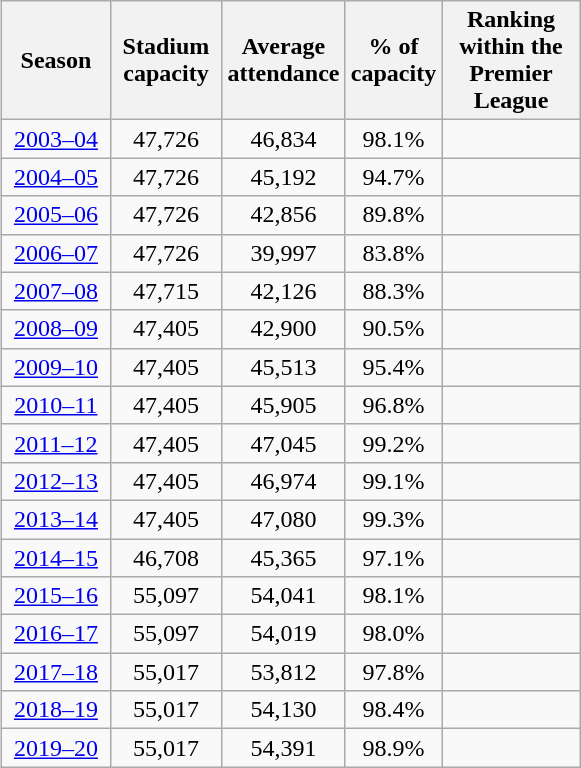<table class="wikitable" style="text-align:center; margin-left:1em; float:right;">
<tr>
<th style="width:65px;">Season</th>
<th style="width:67px;">Stadium capacity</th>
<th style="width:75px;">Average attendance</th>
<th style="width:20px;">% of capacity</th>
<th style="width:85px;">Ranking within the Premier League</th>
</tr>
<tr>
<td style="text-align:center;"><a href='#'>2003–04</a></td>
<td>47,726</td>
<td>46,834</td>
<td>98.1%</td>
<td></td>
</tr>
<tr>
<td style="text-align:center;"><a href='#'>2004–05</a></td>
<td>47,726</td>
<td>45,192</td>
<td>94.7%</td>
<td></td>
</tr>
<tr>
<td style="text-align:center;"><a href='#'>2005–06</a></td>
<td>47,726</td>
<td>42,856</td>
<td>89.8%</td>
<td></td>
</tr>
<tr>
<td style="text-align:center;"><a href='#'>2006–07</a></td>
<td>47,726</td>
<td>39,997</td>
<td>83.8%</td>
<td></td>
</tr>
<tr>
<td style="text-align:center;"><a href='#'>2007–08</a></td>
<td>47,715</td>
<td>42,126</td>
<td>88.3%</td>
<td></td>
</tr>
<tr>
<td style="text-align:center;"><a href='#'>2008–09</a></td>
<td>47,405</td>
<td>42,900</td>
<td>90.5%</td>
<td></td>
</tr>
<tr>
<td style="text-align:center;"><a href='#'>2009–10</a></td>
<td>47,405</td>
<td>45,513</td>
<td>95.4%</td>
<td></td>
</tr>
<tr>
<td style="text-align:center;"><a href='#'>2010–11</a></td>
<td>47,405</td>
<td>45,905</td>
<td>96.8%</td>
<td></td>
</tr>
<tr>
<td style="text-align:center;"><a href='#'>2011–12</a></td>
<td>47,405</td>
<td>47,045</td>
<td>99.2%</td>
<td></td>
</tr>
<tr>
<td style="text-align:center;"><a href='#'>2012–13</a></td>
<td>47,405</td>
<td>46,974</td>
<td>99.1%</td>
<td></td>
</tr>
<tr>
<td style="text-align:center;"><a href='#'>2013–14</a></td>
<td>47,405</td>
<td>47,080</td>
<td>99.3%</td>
<td></td>
</tr>
<tr>
<td style="text-align:center;"><a href='#'>2014–15</a></td>
<td>46,708</td>
<td>45,365</td>
<td>97.1%</td>
<td></td>
</tr>
<tr>
<td style="text-align:center;"><a href='#'>2015–16</a></td>
<td>55,097</td>
<td>54,041</td>
<td>98.1%</td>
<td></td>
</tr>
<tr>
<td style="text-align:center;"><a href='#'>2016–17</a></td>
<td>55,097</td>
<td>54,019</td>
<td>98.0%</td>
<td></td>
</tr>
<tr>
<td><a href='#'>2017–18</a></td>
<td>55,017</td>
<td>53,812</td>
<td>97.8%</td>
<td></td>
</tr>
<tr>
<td><a href='#'>2018–19</a></td>
<td>55,017</td>
<td>54,130</td>
<td>98.4%</td>
<td></td>
</tr>
<tr>
<td><a href='#'>2019–20</a></td>
<td>55,017</td>
<td>54,391</td>
<td>98.9%</td>
<td></td>
</tr>
</table>
